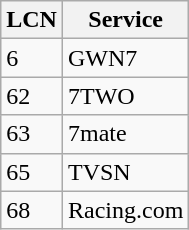<table class="wikitable">
<tr>
<th>LCN</th>
<th>Service</th>
</tr>
<tr>
<td>6</td>
<td>GWN7</td>
</tr>
<tr>
<td>62</td>
<td>7TWO</td>
</tr>
<tr>
<td>63</td>
<td>7mate</td>
</tr>
<tr>
<td>65</td>
<td>TVSN</td>
</tr>
<tr>
<td>68</td>
<td>Racing.com</td>
</tr>
</table>
